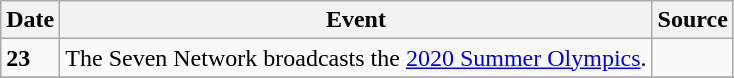<table class="wikitable">
<tr>
<th>Date</th>
<th>Event</th>
<th>Source</th>
</tr>
<tr>
<td><strong>23</strong></td>
<td>The Seven Network broadcasts the <a href='#'>2020 Summer Olympics</a>.</td>
<td></td>
</tr>
<tr>
</tr>
</table>
